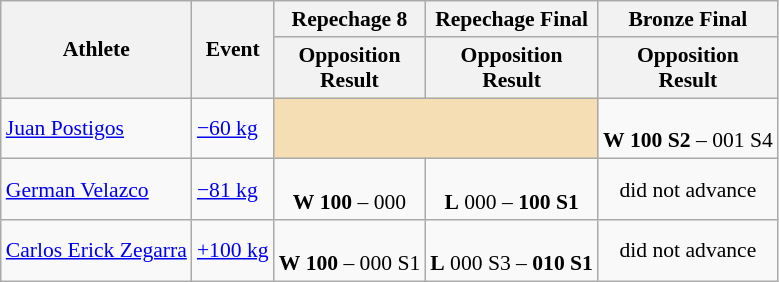<table class="wikitable" style="font-size:90%">
<tr>
<th rowspan="2">Athlete</th>
<th rowspan="2">Event</th>
<th>Repechage 8</th>
<th>Repechage Final</th>
<th>Bronze Final</th>
</tr>
<tr>
<th>Opposition<br>Result</th>
<th>Opposition<br>Result</th>
<th>Opposition<br>Result</th>
</tr>
<tr>
<td><a href='#'>Juan Postigos</a></td>
<td><a href='#'>−60 kg</a></td>
<td align="center" bgcolor=wheat colspan=2></td>
<td align=center><br><strong>W</strong> <strong>100 S2</strong> – 001 S4<br></td>
</tr>
<tr>
<td><a href='#'>German Velazco</a></td>
<td><a href='#'>−81 kg</a></td>
<td align=center><br><strong>W</strong> <strong>100</strong> – 000</td>
<td align=center><br><strong>L</strong> 000 – <strong>100 S1</strong></td>
<td align=center colspan="5">did not advance</td>
</tr>
<tr>
<td><a href='#'>Carlos Erick Zegarra</a></td>
<td><a href='#'>+100 kg</a></td>
<td align=center><br><strong>W</strong> <strong>100</strong> – 000 S1</td>
<td align=center><br><strong>L</strong> 000 S3 – <strong>010 S1</strong></td>
<td align=center colspan="5">did not advance</td>
</tr>
</table>
